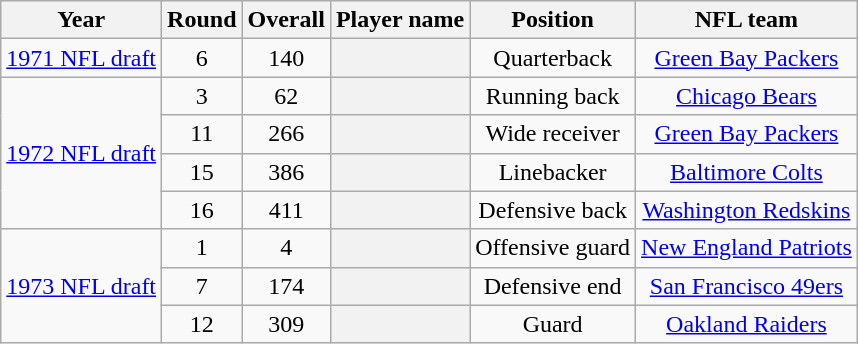<table class="wikitable sortable" style="text-align:center">
<tr>
<th scope="col">Year</th>
<th scope="col">Round</th>
<th scope="col">Overall</th>
<th scope="col">Player name</th>
<th scope="col">Position</th>
<th scope="col">NFL team</th>
</tr>
<tr>
<td><a href='#'>1971 NFL draft</a><br></td>
<td>6</td>
<td>140</td>
<th></th>
<td>Quarterback</td>
<td><a href='#'>Green Bay Packers</a></td>
</tr>
<tr>
<td rowspan=4><a href='#'>1972 NFL draft</a><br></td>
<td>3</td>
<td>62</td>
<th></th>
<td>Running back</td>
<td><a href='#'>Chicago Bears</a></td>
</tr>
<tr>
<td>11</td>
<td>266</td>
<th></th>
<td>Wide receiver</td>
<td><a href='#'>Green Bay Packers</a></td>
</tr>
<tr>
<td>15</td>
<td>386</td>
<th></th>
<td>Linebacker</td>
<td><a href='#'>Baltimore Colts</a></td>
</tr>
<tr>
<td>16</td>
<td>411</td>
<th></th>
<td>Defensive back</td>
<td><a href='#'>Washington Redskins</a></td>
</tr>
<tr>
<td rowspan=3><a href='#'>1973 NFL draft</a><br></td>
<td>1</td>
<td>4</td>
<th></th>
<td>Offensive guard</td>
<td><a href='#'>New England Patriots</a></td>
</tr>
<tr>
<td>7</td>
<td>174</td>
<th></th>
<td>Defensive end</td>
<td><a href='#'>San Francisco 49ers</a></td>
</tr>
<tr>
<td>12</td>
<td>309</td>
<th></th>
<td>Guard</td>
<td><a href='#'>Oakland Raiders</a></td>
</tr>
</table>
